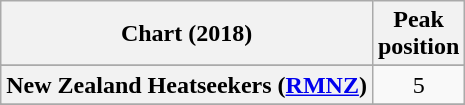<table class="wikitable sortable plainrowheaders" style="text-align:center;">
<tr>
<th scope="col">Chart (2018)</th>
<th scope="col">Peak<br>position</th>
</tr>
<tr>
</tr>
<tr>
<th scope="row">New Zealand Heatseekers (<a href='#'>RMNZ</a>)</th>
<td>5</td>
</tr>
<tr>
</tr>
<tr>
</tr>
</table>
